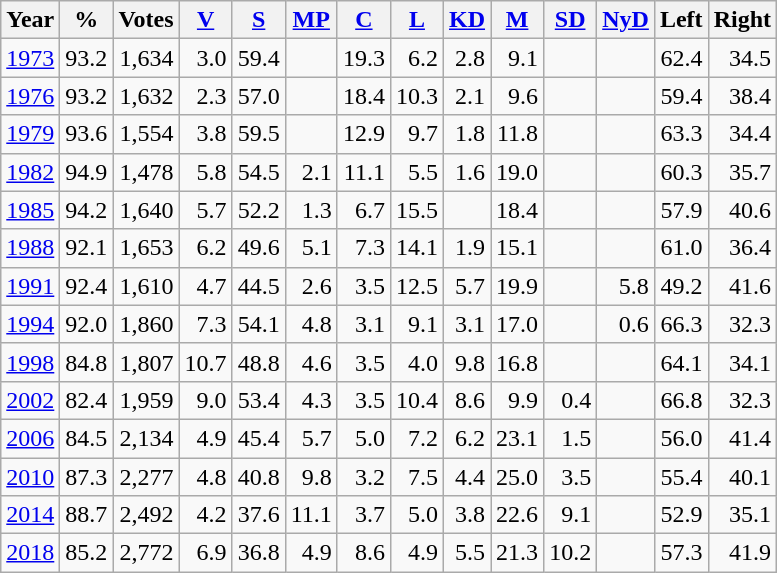<table class="wikitable sortable" style=text-align:right>
<tr>
<th>Year</th>
<th>%</th>
<th>Votes</th>
<th><a href='#'>V</a></th>
<th><a href='#'>S</a></th>
<th><a href='#'>MP</a></th>
<th><a href='#'>C</a></th>
<th><a href='#'>L</a></th>
<th><a href='#'>KD</a></th>
<th><a href='#'>M</a></th>
<th><a href='#'>SD</a></th>
<th><a href='#'>NyD</a></th>
<th>Left</th>
<th>Right</th>
</tr>
<tr>
<td align=left><a href='#'>1973</a></td>
<td>93.2</td>
<td>1,634</td>
<td>3.0</td>
<td>59.4</td>
<td></td>
<td>19.3</td>
<td>6.2</td>
<td>2.8</td>
<td>9.1</td>
<td></td>
<td></td>
<td>62.4</td>
<td>34.5</td>
</tr>
<tr>
<td align=left><a href='#'>1976</a></td>
<td>93.2</td>
<td>1,632</td>
<td>2.3</td>
<td>57.0</td>
<td></td>
<td>18.4</td>
<td>10.3</td>
<td>2.1</td>
<td>9.6</td>
<td></td>
<td></td>
<td>59.4</td>
<td>38.4</td>
</tr>
<tr>
<td align=left><a href='#'>1979</a></td>
<td>93.6</td>
<td>1,554</td>
<td>3.8</td>
<td>59.5</td>
<td></td>
<td>12.9</td>
<td>9.7</td>
<td>1.8</td>
<td>11.8</td>
<td></td>
<td></td>
<td>63.3</td>
<td>34.4</td>
</tr>
<tr>
<td align=left><a href='#'>1982</a></td>
<td>94.9</td>
<td>1,478</td>
<td>5.8</td>
<td>54.5</td>
<td>2.1</td>
<td>11.1</td>
<td>5.5</td>
<td>1.6</td>
<td>19.0</td>
<td></td>
<td></td>
<td>60.3</td>
<td>35.7</td>
</tr>
<tr>
<td align=left><a href='#'>1985</a></td>
<td>94.2</td>
<td>1,640</td>
<td>5.7</td>
<td>52.2</td>
<td>1.3</td>
<td>6.7</td>
<td>15.5</td>
<td></td>
<td>18.4</td>
<td></td>
<td></td>
<td>57.9</td>
<td>40.6</td>
</tr>
<tr>
<td align=left><a href='#'>1988</a></td>
<td>92.1</td>
<td>1,653</td>
<td>6.2</td>
<td>49.6</td>
<td>5.1</td>
<td>7.3</td>
<td>14.1</td>
<td>1.9</td>
<td>15.1</td>
<td></td>
<td></td>
<td>61.0</td>
<td>36.4</td>
</tr>
<tr>
<td align=left><a href='#'>1991</a></td>
<td>92.4</td>
<td>1,610</td>
<td>4.7</td>
<td>44.5</td>
<td>2.6</td>
<td>3.5</td>
<td>12.5</td>
<td>5.7</td>
<td>19.9</td>
<td></td>
<td>5.8</td>
<td>49.2</td>
<td>41.6</td>
</tr>
<tr>
<td align=left><a href='#'>1994</a></td>
<td>92.0</td>
<td>1,860</td>
<td>7.3</td>
<td>54.1</td>
<td>4.8</td>
<td>3.1</td>
<td>9.1</td>
<td>3.1</td>
<td>17.0</td>
<td></td>
<td>0.6</td>
<td>66.3</td>
<td>32.3</td>
</tr>
<tr>
<td align=left><a href='#'>1998</a></td>
<td>84.8</td>
<td>1,807</td>
<td>10.7</td>
<td>48.8</td>
<td>4.6</td>
<td>3.5</td>
<td>4.0</td>
<td>9.8</td>
<td>16.8</td>
<td></td>
<td></td>
<td>64.1</td>
<td>34.1</td>
</tr>
<tr>
<td align=left><a href='#'>2002</a></td>
<td>82.4</td>
<td>1,959</td>
<td>9.0</td>
<td>53.4</td>
<td>4.3</td>
<td>3.5</td>
<td>10.4</td>
<td>8.6</td>
<td>9.9</td>
<td>0.4</td>
<td></td>
<td>66.8</td>
<td>32.3</td>
</tr>
<tr>
<td align=left><a href='#'>2006</a></td>
<td>84.5</td>
<td>2,134</td>
<td>4.9</td>
<td>45.4</td>
<td>5.7</td>
<td>5.0</td>
<td>7.2</td>
<td>6.2</td>
<td>23.1</td>
<td>1.5</td>
<td></td>
<td>56.0</td>
<td>41.4</td>
</tr>
<tr>
<td align=left><a href='#'>2010</a></td>
<td>87.3</td>
<td>2,277</td>
<td>4.8</td>
<td>40.8</td>
<td>9.8</td>
<td>3.2</td>
<td>7.5</td>
<td>4.4</td>
<td>25.0</td>
<td>3.5</td>
<td></td>
<td>55.4</td>
<td>40.1</td>
</tr>
<tr>
<td align=left><a href='#'>2014</a></td>
<td>88.7</td>
<td>2,492</td>
<td>4.2</td>
<td>37.6</td>
<td>11.1</td>
<td>3.7</td>
<td>5.0</td>
<td>3.8</td>
<td>22.6</td>
<td>9.1</td>
<td></td>
<td>52.9</td>
<td>35.1</td>
</tr>
<tr>
<td align=left><a href='#'>2018</a></td>
<td>85.2</td>
<td>2,772</td>
<td>6.9</td>
<td>36.8</td>
<td>4.9</td>
<td>8.6</td>
<td>4.9</td>
<td>5.5</td>
<td>21.3</td>
<td>10.2</td>
<td></td>
<td>57.3</td>
<td>41.9</td>
</tr>
</table>
